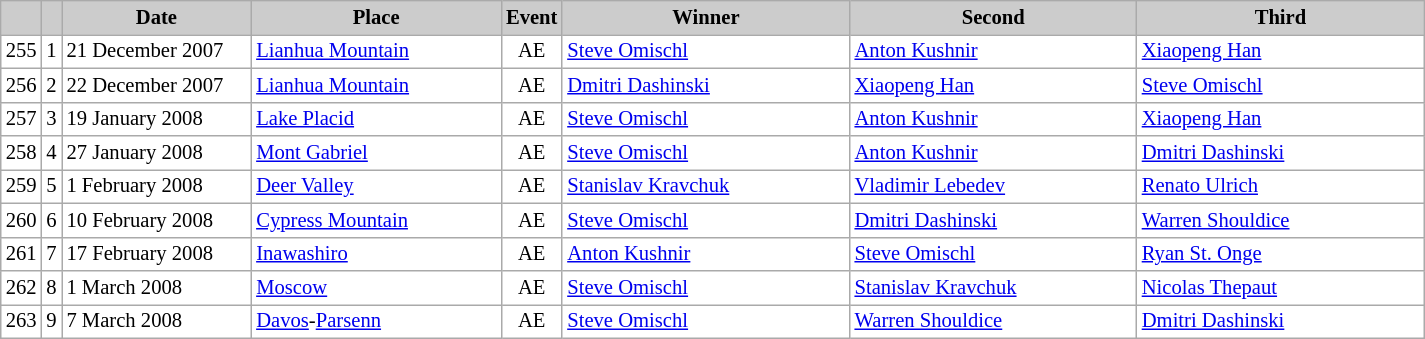<table class="wikitable plainrowheaders" style="background:#fff; font-size:86%; line-height:16px; border:grey solid 1px; border-collapse:collapse;">
<tr style="background:#ccc; text-align:center;">
<th scope="col" style="background:#ccc; width=20 px;"></th>
<th scope="col" style="background:#ccc; width=30 px;"></th>
<th scope="col" style="background:#ccc; width:120px;">Date</th>
<th scope="col" style="background:#ccc; width:160px;">Place</th>
<th scope="col" style="background:#ccc; width:15px;">Event</th>
<th scope="col" style="background:#ccc; width:185px;">Winner</th>
<th scope="col" style="background:#ccc; width:185px;">Second</th>
<th scope="col" style="background:#ccc; width:185px;">Third</th>
</tr>
<tr>
<td align=center>255</td>
<td align=center>1</td>
<td>21 December 2007</td>
<td> <a href='#'>Lianhua Mountain</a></td>
<td align=center>AE</td>
<td> <a href='#'>Steve Omischl</a></td>
<td> <a href='#'>Anton Kushnir</a></td>
<td> <a href='#'>Xiaopeng Han</a></td>
</tr>
<tr>
<td align=center>256</td>
<td align=center>2</td>
<td>22 December 2007</td>
<td> <a href='#'>Lianhua Mountain</a></td>
<td align=center>AE</td>
<td> <a href='#'>Dmitri Dashinski</a></td>
<td> <a href='#'>Xiaopeng Han</a></td>
<td> <a href='#'>Steve Omischl</a></td>
</tr>
<tr>
<td align=center>257</td>
<td align=center>3</td>
<td>19 January 2008</td>
<td> <a href='#'>Lake Placid</a></td>
<td align=center>AE</td>
<td> <a href='#'>Steve Omischl</a></td>
<td> <a href='#'>Anton Kushnir</a></td>
<td> <a href='#'>Xiaopeng Han</a></td>
</tr>
<tr>
<td align=center>258</td>
<td align=center>4</td>
<td>27 January 2008</td>
<td> <a href='#'>Mont Gabriel</a></td>
<td align=center>AE</td>
<td> <a href='#'>Steve Omischl</a></td>
<td> <a href='#'>Anton Kushnir</a></td>
<td> <a href='#'>Dmitri Dashinski</a></td>
</tr>
<tr>
<td align=center>259</td>
<td align=center>5</td>
<td>1 February 2008</td>
<td> <a href='#'>Deer Valley</a></td>
<td align=center>AE</td>
<td> <a href='#'>Stanislav Kravchuk</a></td>
<td> <a href='#'>Vladimir Lebedev</a></td>
<td> <a href='#'>Renato Ulrich</a></td>
</tr>
<tr>
<td align=center>260</td>
<td align=center>6</td>
<td>10 February 2008</td>
<td> <a href='#'>Cypress Mountain</a></td>
<td align=center>AE</td>
<td> <a href='#'>Steve Omischl</a></td>
<td> <a href='#'>Dmitri Dashinski</a></td>
<td> <a href='#'>Warren Shouldice</a></td>
</tr>
<tr>
<td align=center>261</td>
<td align=center>7</td>
<td>17 February 2008</td>
<td> <a href='#'>Inawashiro</a></td>
<td align=center>AE</td>
<td> <a href='#'>Anton Kushnir</a></td>
<td> <a href='#'>Steve Omischl</a></td>
<td> <a href='#'>Ryan St. Onge</a></td>
</tr>
<tr>
<td align=center>262</td>
<td align=center>8</td>
<td>1 March 2008</td>
<td> <a href='#'>Moscow</a></td>
<td align=center>AE</td>
<td> <a href='#'>Steve Omischl</a></td>
<td> <a href='#'>Stanislav Kravchuk</a></td>
<td> <a href='#'>Nicolas Thepaut</a></td>
</tr>
<tr>
<td align=center>263</td>
<td align=center>9</td>
<td>7 March 2008</td>
<td> <a href='#'>Davos</a>-<a href='#'>Parsenn</a></td>
<td align=center>AE</td>
<td> <a href='#'>Steve Omischl</a></td>
<td> <a href='#'>Warren Shouldice</a></td>
<td> <a href='#'>Dmitri Dashinski</a></td>
</tr>
</table>
